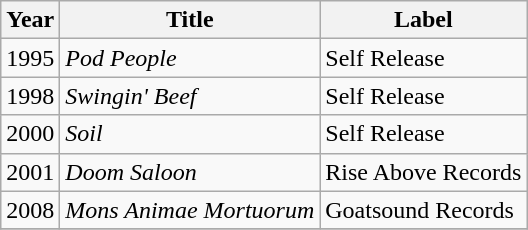<table class="wikitable">
<tr>
<th>Year</th>
<th>Title</th>
<th>Label</th>
</tr>
<tr>
<td>1995</td>
<td><em>Pod People</em></td>
<td>Self Release</td>
</tr>
<tr>
<td>1998</td>
<td><em>Swingin' Beef</em></td>
<td>Self Release</td>
</tr>
<tr>
<td>2000</td>
<td><em>Soil</em></td>
<td>Self Release</td>
</tr>
<tr>
<td>2001</td>
<td><em>Doom Saloon</em></td>
<td>Rise Above Records</td>
</tr>
<tr>
<td>2008</td>
<td><em>Mons Animae Mortuorum</em></td>
<td>Goatsound Records</td>
</tr>
<tr>
</tr>
</table>
